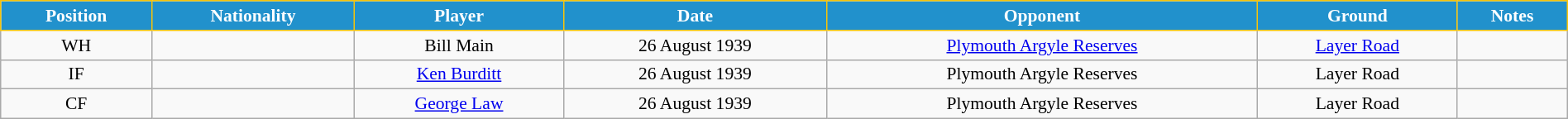<table class="wikitable" style="text-align:center; font-size:90%; width:100%;">
<tr>
<th style="background:#2191CC; color:white; border:1px solid #F7C408; text-align:center;">Position</th>
<th style="background:#2191CC; color:white; border:1px solid #F7C408; text-align:center;">Nationality</th>
<th style="background:#2191CC; color:white; border:1px solid #F7C408; text-align:center;">Player</th>
<th style="background:#2191CC; color:white; border:1px solid #F7C408; text-align:center;">Date</th>
<th style="background:#2191CC; color:white; border:1px solid #F7C408; text-align:center;">Opponent</th>
<th style="background:#2191CC; color:white; border:1px solid #F7C408; text-align:center;">Ground</th>
<th style="background:#2191CC; color:white; border:1px solid #F7C408; text-align:center;">Notes</th>
</tr>
<tr>
<td>WH</td>
<td></td>
<td>Bill Main</td>
<td>26 August 1939</td>
<td><a href='#'>Plymouth Argyle Reserves</a></td>
<td><a href='#'>Layer Road</a></td>
<td></td>
</tr>
<tr>
<td>IF</td>
<td></td>
<td><a href='#'>Ken Burditt</a></td>
<td>26 August 1939</td>
<td>Plymouth Argyle Reserves</td>
<td>Layer Road</td>
<td></td>
</tr>
<tr>
<td>CF</td>
<td></td>
<td><a href='#'>George Law</a></td>
<td>26 August 1939</td>
<td>Plymouth Argyle Reserves</td>
<td>Layer Road</td>
<td></td>
</tr>
</table>
